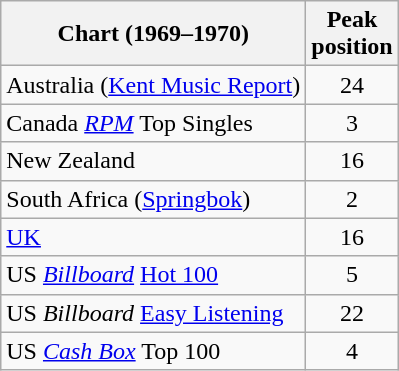<table class="wikitable sortable">
<tr>
<th align="left">Chart (1969–1970)</th>
<th align="left">Peak<br>position</th>
</tr>
<tr>
<td>Australia (<a href='#'>Kent Music Report</a>)</td>
<td style="text-align:center;">24</td>
</tr>
<tr>
<td>Canada <a href='#'><em>RPM</em></a> Top Singles</td>
<td style="text-align:center;">3</td>
</tr>
<tr>
<td>New Zealand </td>
<td style="text-align:center;">16</td>
</tr>
<tr>
<td>South Africa (<a href='#'>Springbok</a>)</td>
<td align="center">2</td>
</tr>
<tr>
<td><a href='#'>UK</a></td>
<td style="text-align:center;">16</td>
</tr>
<tr>
<td>US <em><a href='#'>Billboard</a></em> <a href='#'>Hot 100</a></td>
<td style="text-align:center;">5</td>
</tr>
<tr>
<td>US <em>Billboard</em> <a href='#'>Easy Listening</a></td>
<td align="center">22</td>
</tr>
<tr>
<td>US <em><a href='#'>Cash Box</a></em> Top 100</td>
<td style="text-align:center;">4</td>
</tr>
</table>
